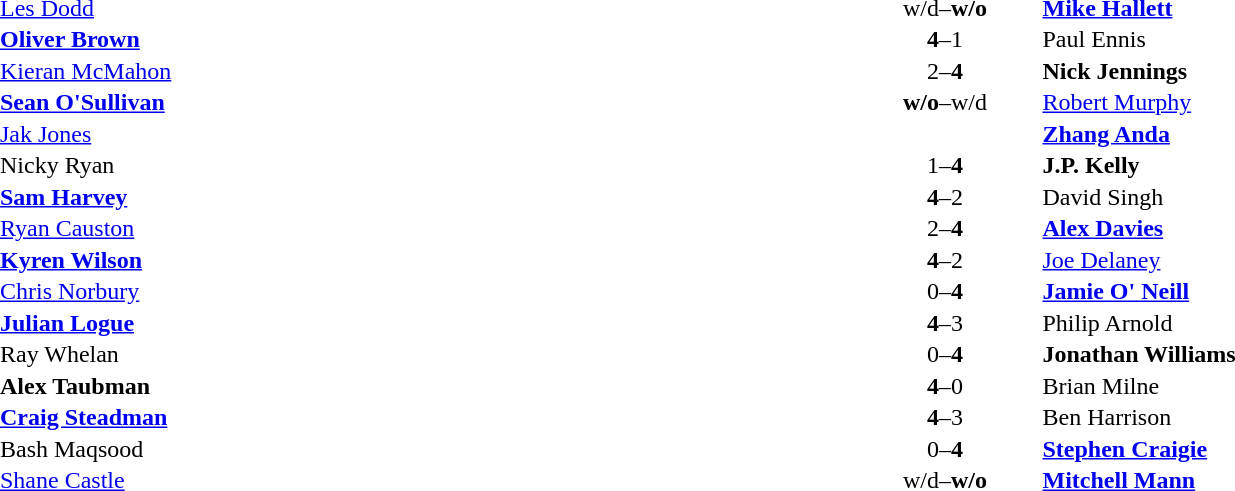<table width="100%" cellspacing="1">
<tr>
<th width=45%></th>
<th width=10%></th>
<th width=45%></th>
</tr>
<tr>
<td> <a href='#'>Les Dodd</a></td>
<td align="center">w/d–<strong>w/o</strong></td>
<td> <strong><a href='#'>Mike Hallett</a></strong></td>
</tr>
<tr>
<td> <strong><a href='#'>Oliver Brown</a></strong></td>
<td align="center"><strong>4</strong>–1</td>
<td> Paul Ennis</td>
</tr>
<tr>
<td> <a href='#'>Kieran McMahon</a></td>
<td align="center">2–<strong>4</strong></td>
<td> <strong>Nick Jennings</strong></td>
</tr>
<tr>
<td> <strong><a href='#'>Sean O'Sullivan</a></strong></td>
<td align="center"><strong>w/o</strong>–w/d</td>
<td> <a href='#'>Robert Murphy</a></td>
</tr>
<tr>
<td> <a href='#'>Jak Jones</a></td>
<td align="center"></td>
<td> <strong><a href='#'>Zhang Anda</a></strong></td>
</tr>
<tr>
<td> Nicky Ryan</td>
<td align="center">1–<strong>4</strong></td>
<td> <strong>J.P. Kelly</strong></td>
</tr>
<tr>
<td> <strong><a href='#'>Sam Harvey</a></strong></td>
<td align="center"><strong>4</strong>–2</td>
<td> David Singh</td>
</tr>
<tr>
<td> <a href='#'>Ryan Causton</a></td>
<td align="center">2–<strong>4</strong></td>
<td> <strong><a href='#'>Alex Davies</a></strong></td>
</tr>
<tr>
<td> <strong><a href='#'>Kyren Wilson</a></strong></td>
<td align="center"><strong>4</strong>–2</td>
<td> <a href='#'>Joe Delaney</a></td>
</tr>
<tr>
<td> <a href='#'>Chris Norbury</a></td>
<td align="center">0–<strong>4</strong></td>
<td> <strong><a href='#'>Jamie O' Neill</a></strong></td>
</tr>
<tr>
<td> <strong><a href='#'>Julian Logue</a></strong></td>
<td align="center"><strong>4</strong>–3</td>
<td> Philip Arnold</td>
</tr>
<tr>
<td> Ray Whelan</td>
<td align="center">0–<strong>4</strong></td>
<td> <strong>Jonathan Williams</strong></td>
</tr>
<tr>
<td> <strong>Alex Taubman</strong></td>
<td align="center"><strong>4</strong>–0</td>
<td> Brian Milne</td>
</tr>
<tr>
<td> <strong><a href='#'>Craig Steadman</a></strong></td>
<td align="center"><strong>4</strong>–3</td>
<td> Ben Harrison</td>
</tr>
<tr>
<td> Bash Maqsood</td>
<td align="center">0–<strong>4</strong></td>
<td> <strong><a href='#'>Stephen Craigie</a></strong></td>
</tr>
<tr>
<td> <a href='#'>Shane Castle</a></td>
<td align="center">w/d–<strong>w/o</strong></td>
<td> <strong><a href='#'>Mitchell Mann</a></strong></td>
</tr>
</table>
